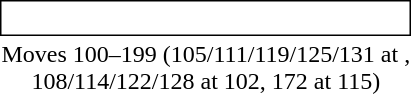<table style="display:inline; display:inline-table;">
<tr>
<td style="border: solid thin; padding: 2px;"><br></td>
</tr>
<tr>
<td style="text-align:center">Moves 100–199 (105/111/119/125/131 at ,<br>108/114/122/128 at 102, 172 at 115)</td>
</tr>
</table>
